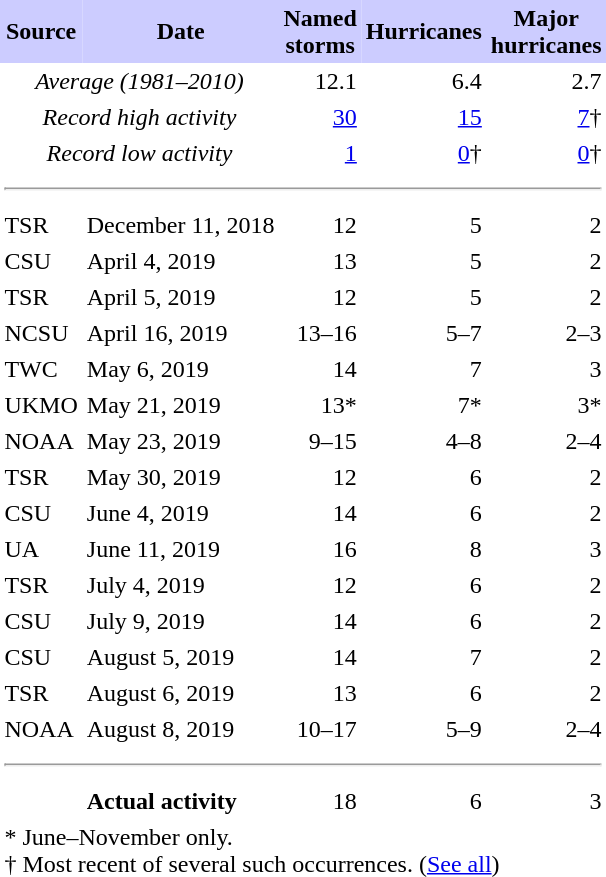<table class="toccolours" cellspacing=0 cellpadding=3 style="float:right; margin-left:1em; text-align:right; clear: right;">
<tr style="background:#ccf; text-align:center;">
<td><strong>Source</strong></td>
<td><strong>Date</strong></td>
<td><strong><span>Named<br>storms</span></strong></td>
<td><strong><span>Hurricanes</span></strong></td>
<td><strong><span>Major<br>hurricanes</span></strong></td>
</tr>
<tr>
<td style="text-align:center;" colspan="2"><em>Average <span>(1981–2010)</span></em></td>
<td>12.1</td>
<td>6.4</td>
<td>2.7</td>
</tr>
<tr>
<td style="text-align:center;" colspan="2"><em>Record high activity</em></td>
<td><a href='#'>30</a></td>
<td><a href='#'>15</a></td>
<td><a href='#'>7</a>†</td>
</tr>
<tr>
<td style="text-align:center;" colspan="2"><em>Record low activity</em></td>
<td><a href='#'>1</a></td>
<td><a href='#'>0</a>†</td>
<td><a href='#'>0</a>†</td>
</tr>
<tr>
<td colspan="6" style="text-align:center;"><hr></td>
</tr>
<tr>
<td align="left">TSR</td>
<td align="left">December 11, 2018</td>
<td>12</td>
<td>5</td>
<td>2</td>
</tr>
<tr>
<td align="left">CSU</td>
<td align="left">April 4, 2019</td>
<td>13</td>
<td>5</td>
<td>2</td>
</tr>
<tr>
<td align="left">TSR</td>
<td align="left">April 5, 2019</td>
<td>12</td>
<td>5</td>
<td>2</td>
</tr>
<tr>
<td align="left">NCSU</td>
<td align="left">April 16, 2019</td>
<td>13–16</td>
<td>5–7</td>
<td>2–3</td>
</tr>
<tr>
<td align="left">TWC</td>
<td align="left">May 6, 2019</td>
<td>14</td>
<td>7</td>
<td>3</td>
</tr>
<tr>
<td align="left">UKMO</td>
<td align="left">May 21, 2019</td>
<td>13*</td>
<td>7*</td>
<td>3*</td>
</tr>
<tr>
<td align="left">NOAA</td>
<td align="left">May 23, 2019</td>
<td>9–15</td>
<td>4–8</td>
<td>2–4</td>
</tr>
<tr>
<td align="left">TSR</td>
<td align="left">May 30, 2019</td>
<td>12</td>
<td>6</td>
<td>2</td>
</tr>
<tr>
<td align="left">CSU</td>
<td align="left">June 4, 2019</td>
<td>14</td>
<td>6</td>
<td>2</td>
</tr>
<tr>
<td align="left">UA</td>
<td align="left">June 11, 2019</td>
<td>16</td>
<td>8</td>
<td>3</td>
</tr>
<tr>
<td align="left">TSR</td>
<td align="left">July 4, 2019</td>
<td>12</td>
<td>6</td>
<td>2</td>
</tr>
<tr>
<td align="left">CSU</td>
<td align="left">July 9, 2019</td>
<td>14</td>
<td>6</td>
<td>2</td>
</tr>
<tr>
<td align="left">CSU</td>
<td align="left">August 5, 2019</td>
<td>14</td>
<td>7</td>
<td>2</td>
</tr>
<tr>
<td align="left">TSR</td>
<td align="left">August 6, 2019</td>
<td>13</td>
<td>6</td>
<td>2</td>
</tr>
<tr>
<td align="left">NOAA</td>
<td align="left">August 8, 2019</td>
<td>10–17</td>
<td>5–9</td>
<td>2–4</td>
</tr>
<tr>
<td colspan="6" style="text-align:center;"><hr></td>
</tr>
<tr>
<td align="left"></td>
<td align="left"><strong>Actual activity</strong></td>
<td>18</td>
<td>6</td>
<td>3</td>
</tr>
<tr>
<td style="text-align:left;" colspan="5">* June–November only.<br>† Most recent of several such occurrences. (<a href='#'>See all</a>)</td>
</tr>
</table>
